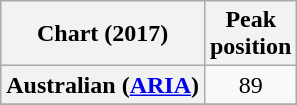<table class="wikitable plainrowheaders sortable" style="text-align:center;">
<tr>
<th scope="col">Chart (2017)</th>
<th scope="col">Peak<br>position</th>
</tr>
<tr>
<th scope="row">Australian (<a href='#'>ARIA</a>)</th>
<td>89</td>
</tr>
<tr>
</tr>
</table>
